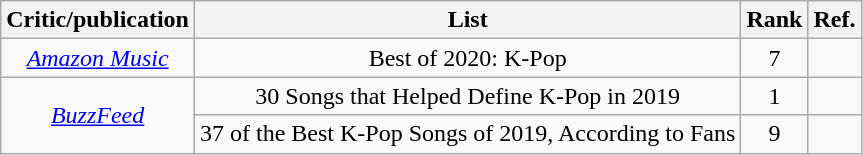<table class="wikitable plainrowheaders" style="text-align:center">
<tr>
<th>Critic/publication</th>
<th>List</th>
<th>Rank</th>
<th>Ref.</th>
</tr>
<tr>
<td scope="row"><em><a href='#'>Amazon Music</a></em></td>
<td>Best of 2020: K-Pop</td>
<td>7</td>
<td></td>
</tr>
<tr>
<td rowspan="2" scope="row"><em><a href='#'>BuzzFeed</a></em></td>
<td>30 Songs that Helped Define K-Pop in 2019</td>
<td>1</td>
<td></td>
</tr>
<tr>
<td>37 of the Best K-Pop Songs of 2019, According to Fans</td>
<td>9</td>
<td></td>
</tr>
</table>
